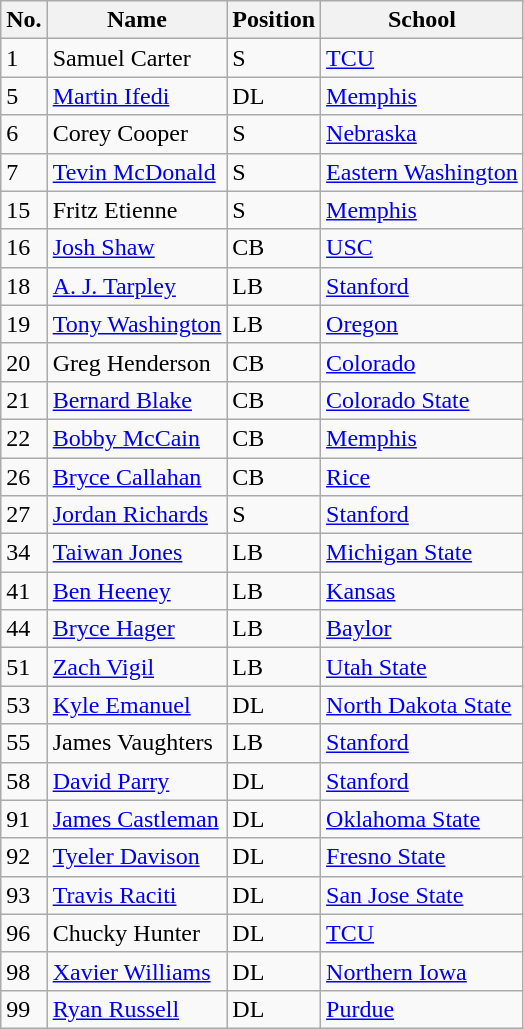<table class="wikitable">
<tr>
<th>No.</th>
<th>Name</th>
<th>Position</th>
<th>School</th>
</tr>
<tr>
<td>1</td>
<td>Samuel Carter</td>
<td>S</td>
<td><a href='#'>TCU</a></td>
</tr>
<tr>
<td>5</td>
<td><a href='#'>Martin Ifedi</a></td>
<td>DL</td>
<td><a href='#'>Memphis</a></td>
</tr>
<tr>
<td>6</td>
<td>Corey Cooper</td>
<td>S</td>
<td><a href='#'>Nebraska</a></td>
</tr>
<tr>
<td>7</td>
<td><a href='#'>Tevin McDonald</a></td>
<td>S</td>
<td><a href='#'>Eastern Washington</a></td>
</tr>
<tr>
<td>15</td>
<td>Fritz Etienne</td>
<td>S</td>
<td><a href='#'>Memphis</a></td>
</tr>
<tr>
<td>16</td>
<td><a href='#'>Josh Shaw</a></td>
<td>CB</td>
<td><a href='#'>USC</a></td>
</tr>
<tr>
<td>18</td>
<td><a href='#'>A. J. Tarpley</a></td>
<td>LB</td>
<td><a href='#'>Stanford</a></td>
</tr>
<tr>
<td>19</td>
<td><a href='#'>Tony Washington</a></td>
<td>LB</td>
<td><a href='#'>Oregon</a></td>
</tr>
<tr>
<td>20</td>
<td>Greg Henderson</td>
<td>CB</td>
<td><a href='#'>Colorado</a></td>
</tr>
<tr>
<td>21</td>
<td><a href='#'>Bernard Blake</a></td>
<td>CB</td>
<td><a href='#'>Colorado State</a></td>
</tr>
<tr>
<td>22</td>
<td><a href='#'>Bobby McCain</a></td>
<td>CB</td>
<td><a href='#'>Memphis</a></td>
</tr>
<tr>
<td>26</td>
<td><a href='#'>Bryce Callahan</a></td>
<td>CB</td>
<td><a href='#'>Rice</a></td>
</tr>
<tr>
<td>27</td>
<td><a href='#'>Jordan Richards</a></td>
<td>S</td>
<td><a href='#'>Stanford</a></td>
</tr>
<tr>
<td>34</td>
<td><a href='#'>Taiwan Jones</a></td>
<td>LB</td>
<td><a href='#'>Michigan State</a></td>
</tr>
<tr>
<td>41</td>
<td><a href='#'>Ben Heeney</a></td>
<td>LB</td>
<td><a href='#'>Kansas</a></td>
</tr>
<tr>
<td>44</td>
<td><a href='#'>Bryce Hager</a></td>
<td>LB</td>
<td><a href='#'>Baylor</a></td>
</tr>
<tr>
<td>51</td>
<td><a href='#'>Zach Vigil</a></td>
<td>LB</td>
<td><a href='#'>Utah State</a></td>
</tr>
<tr>
<td>53</td>
<td><a href='#'>Kyle Emanuel</a></td>
<td>DL</td>
<td><a href='#'>North Dakota State</a></td>
</tr>
<tr>
<td>55</td>
<td>James Vaughters</td>
<td>LB</td>
<td><a href='#'>Stanford</a></td>
</tr>
<tr>
<td>58</td>
<td><a href='#'>David Parry</a></td>
<td>DL</td>
<td><a href='#'>Stanford</a></td>
</tr>
<tr>
<td>91</td>
<td><a href='#'>James Castleman</a></td>
<td>DL</td>
<td><a href='#'>Oklahoma State</a></td>
</tr>
<tr>
<td>92</td>
<td><a href='#'>Tyeler Davison</a></td>
<td>DL</td>
<td><a href='#'>Fresno State</a></td>
</tr>
<tr>
<td>93</td>
<td><a href='#'>Travis Raciti</a></td>
<td>DL</td>
<td><a href='#'>San Jose State</a></td>
</tr>
<tr>
<td>96</td>
<td>Chucky Hunter</td>
<td>DL</td>
<td><a href='#'>TCU</a></td>
</tr>
<tr>
<td>98</td>
<td><a href='#'>Xavier Williams</a></td>
<td>DL</td>
<td><a href='#'>Northern Iowa</a></td>
</tr>
<tr>
<td>99</td>
<td><a href='#'>Ryan Russell</a></td>
<td>DL</td>
<td><a href='#'>Purdue</a></td>
</tr>
</table>
